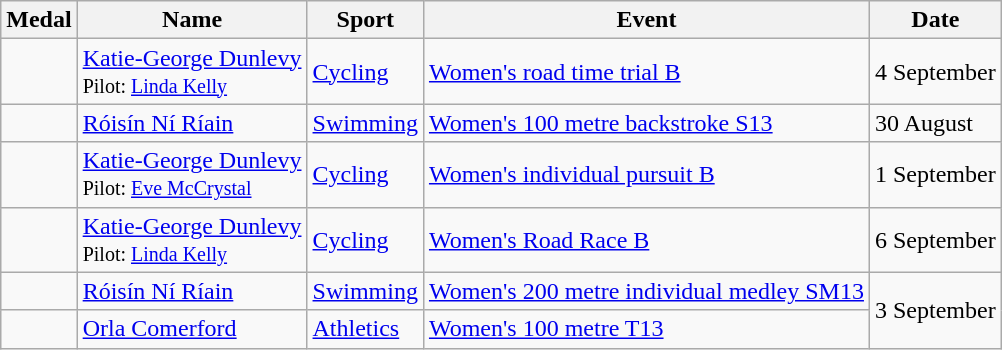<table class="wikitable">
<tr>
<th>Medal</th>
<th>Name</th>
<th>Sport</th>
<th>Event</th>
<th>Date</th>
</tr>
<tr>
<td></td>
<td><a href='#'>Katie-George Dunlevy</a><br><small>Pilot: <a href='#'>Linda Kelly</a></small></td>
<td><a href='#'>Cycling</a></td>
<td><a href='#'>Women's road time trial B</a></td>
<td>4 September</td>
</tr>
<tr>
<td></td>
<td><a href='#'>Róisín Ní Ríain</a></td>
<td><a href='#'>Swimming</a></td>
<td><a href='#'>Women's 100 metre backstroke S13</a></td>
<td>30 August</td>
</tr>
<tr>
<td></td>
<td><a href='#'>Katie-George Dunlevy</a><br><small>Pilot: <a href='#'>Eve McCrystal</a></small></td>
<td><a href='#'>Cycling</a></td>
<td><a href='#'>Women's individual pursuit B</a></td>
<td>1 September</td>
</tr>
<tr>
<td></td>
<td><a href='#'>Katie-George Dunlevy</a><br><small>Pilot: <a href='#'>Linda Kelly</a></small></td>
<td><a href='#'>Cycling</a></td>
<td><a href='#'>Women's Road Race B</a></td>
<td>6 September</td>
</tr>
<tr>
<td></td>
<td><a href='#'>Róisín Ní Ríain</a></td>
<td><a href='#'>Swimming</a></td>
<td><a href='#'>Women's 200 metre individual medley SM13</a></td>
<td rowspan="2">3 September</td>
</tr>
<tr>
<td></td>
<td><a href='#'>Orla Comerford</a></td>
<td><a href='#'>Athletics</a></td>
<td><a href='#'>Women's 100 metre T13</a></td>
</tr>
</table>
